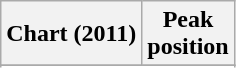<table class="wikitable sortable plainrowheaders" style="text-align:center">
<tr>
<th scope="col">Chart (2011)</th>
<th scope="col">Peak<br>position</th>
</tr>
<tr>
</tr>
<tr>
</tr>
<tr>
</tr>
<tr>
</tr>
<tr>
</tr>
</table>
